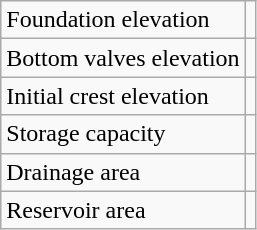<table class="wikitable">
<tr>
<td>Foundation elevation</td>
<td></td>
</tr>
<tr>
<td>Bottom valves elevation</td>
<td></td>
</tr>
<tr>
<td>Initial crest elevation</td>
<td></td>
</tr>
<tr>
<td>Storage capacity</td>
<td></td>
</tr>
<tr>
<td>Drainage area</td>
<td></td>
</tr>
<tr>
<td>Reservoir area</td>
<td></td>
</tr>
</table>
